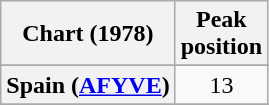<table class="wikitable sortable plainrowheaders" style="text-align:center">
<tr>
<th scope="col">Chart (1978)</th>
<th scope="col">Peak<br>position</th>
</tr>
<tr>
</tr>
<tr>
<th scope="row">Spain (<a href='#'>AFYVE</a>)</th>
<td>13</td>
</tr>
<tr>
</tr>
<tr>
</tr>
</table>
